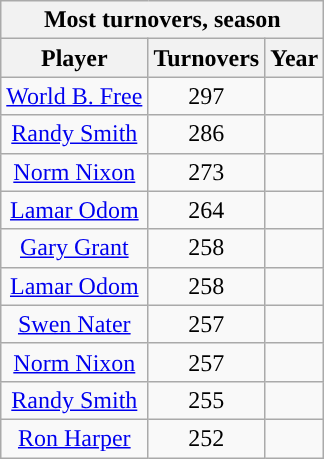<table class="wikitable sortable" style="text-align:center">
<tr>
<th colspan="3">Most turnovers, season</th>
</tr>
<tr>
<th>Player</th>
<th>Turnovers</th>
<th>Year</th>
</tr>
<tr>
<td><a href='#'>World B. Free</a></td>
<td>297</td>
<td></td>
</tr>
<tr>
<td><a href='#'>Randy Smith</a></td>
<td>286</td>
<td></td>
</tr>
<tr>
<td><a href='#'>Norm Nixon</a></td>
<td>273</td>
<td></td>
</tr>
<tr>
<td><a href='#'>Lamar Odom</a></td>
<td>264</td>
<td></td>
</tr>
<tr>
<td><a href='#'>Gary Grant</a></td>
<td>258</td>
<td></td>
</tr>
<tr>
<td><a href='#'>Lamar Odom</a></td>
<td>258</td>
<td></td>
</tr>
<tr>
<td><a href='#'>Swen Nater</a></td>
<td>257</td>
<td></td>
</tr>
<tr>
<td><a href='#'>Norm Nixon</a></td>
<td>257</td>
<td></td>
</tr>
<tr>
<td><a href='#'>Randy Smith</a></td>
<td>255</td>
<td></td>
</tr>
<tr>
<td><a href='#'>Ron Harper</a></td>
<td>252</td>
<td></td>
</tr>
</table>
